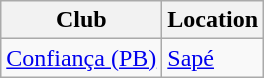<table class="wikitable sortable">
<tr>
<th>Club</th>
<th>Location</th>
</tr>
<tr>
<td><a href='#'>Confiança (PB)</a></td>
<td><a href='#'>Sapé</a></td>
</tr>
</table>
